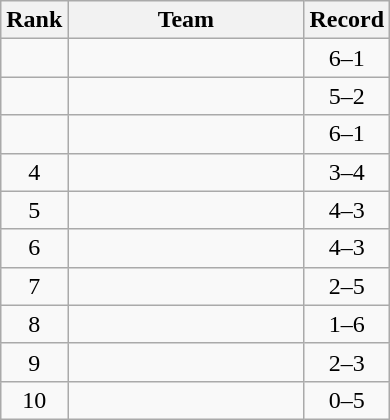<table class="wikitable">
<tr>
<th>Rank</th>
<th width=150px>Team</th>
<th>Record</th>
</tr>
<tr>
<td align=center></td>
<td></td>
<td align=center>6–1</td>
</tr>
<tr>
<td align=center></td>
<td></td>
<td align=center>5–2</td>
</tr>
<tr>
<td align=center></td>
<td></td>
<td align=center>6–1</td>
</tr>
<tr>
<td align=center>4</td>
<td></td>
<td align=center>3–4</td>
</tr>
<tr>
<td align=center>5</td>
<td></td>
<td align=center>4–3</td>
</tr>
<tr>
<td align=center>6</td>
<td></td>
<td align=center>4–3</td>
</tr>
<tr>
<td align=center>7</td>
<td></td>
<td align=center>2–5</td>
</tr>
<tr>
<td align=center>8</td>
<td></td>
<td align=center>1–6</td>
</tr>
<tr>
<td align=center>9</td>
<td></td>
<td align=center>2–3</td>
</tr>
<tr>
<td align=center>10</td>
<td></td>
<td align=center>0–5</td>
</tr>
</table>
